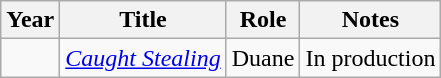<table class="wikitable">
<tr>
<th>Year</th>
<th>Title</th>
<th>Role</th>
<th>Notes</th>
</tr>
<tr>
<td></td>
<td><em><a href='#'>Caught Stealing</a></em></td>
<td>Duane</td>
<td>In production</td>
</tr>
</table>
